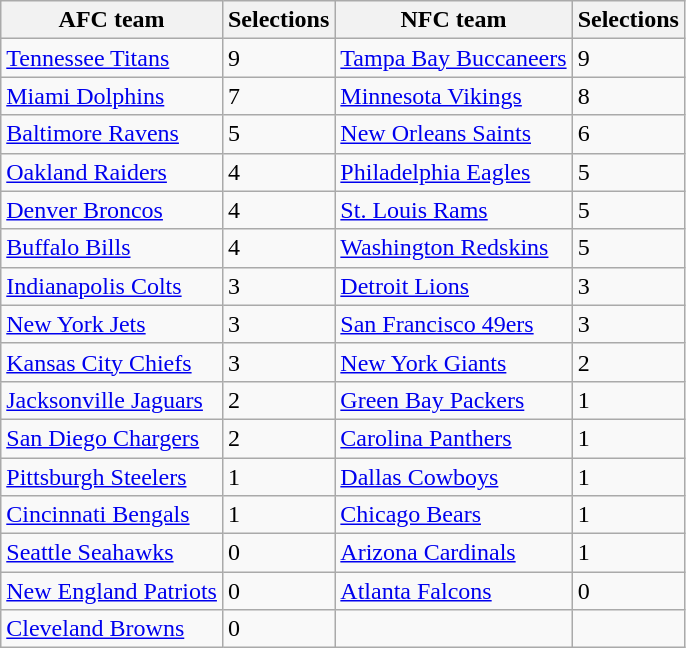<table class="wikitable sortable">
<tr>
<th>AFC team</th>
<th>Selections</th>
<th>NFC team</th>
<th>Selections</th>
</tr>
<tr>
<td><a href='#'>Tennessee Titans</a></td>
<td>9</td>
<td><a href='#'>Tampa Bay Buccaneers</a></td>
<td>9</td>
</tr>
<tr>
<td><a href='#'>Miami Dolphins</a></td>
<td>7</td>
<td><a href='#'>Minnesota Vikings</a></td>
<td>8</td>
</tr>
<tr>
<td><a href='#'>Baltimore Ravens</a></td>
<td>5</td>
<td><a href='#'>New Orleans Saints</a></td>
<td>6</td>
</tr>
<tr>
<td><a href='#'>Oakland Raiders</a></td>
<td>4</td>
<td><a href='#'>Philadelphia Eagles</a></td>
<td>5</td>
</tr>
<tr>
<td><a href='#'>Denver Broncos</a></td>
<td>4</td>
<td><a href='#'>St. Louis Rams</a></td>
<td>5</td>
</tr>
<tr>
<td><a href='#'>Buffalo Bills</a></td>
<td>4</td>
<td><a href='#'>Washington Redskins</a></td>
<td>5</td>
</tr>
<tr>
<td><a href='#'>Indianapolis Colts</a></td>
<td>3</td>
<td><a href='#'>Detroit Lions</a></td>
<td>3</td>
</tr>
<tr>
<td><a href='#'>New York Jets</a></td>
<td>3</td>
<td><a href='#'>San Francisco 49ers</a></td>
<td>3</td>
</tr>
<tr>
<td><a href='#'>Kansas City Chiefs</a></td>
<td>3</td>
<td><a href='#'>New York Giants</a></td>
<td>2</td>
</tr>
<tr>
<td><a href='#'>Jacksonville Jaguars</a></td>
<td>2</td>
<td><a href='#'>Green Bay Packers</a></td>
<td>1</td>
</tr>
<tr>
<td><a href='#'>San Diego Chargers</a></td>
<td>2</td>
<td><a href='#'>Carolina Panthers</a></td>
<td>1</td>
</tr>
<tr>
<td><a href='#'>Pittsburgh Steelers</a></td>
<td>1</td>
<td><a href='#'>Dallas Cowboys</a></td>
<td>1</td>
</tr>
<tr>
<td><a href='#'>Cincinnati Bengals</a></td>
<td>1</td>
<td><a href='#'>Chicago Bears</a></td>
<td>1</td>
</tr>
<tr>
<td><a href='#'>Seattle Seahawks</a></td>
<td>0</td>
<td><a href='#'>Arizona Cardinals</a></td>
<td>1</td>
</tr>
<tr>
<td><a href='#'>New England Patriots</a></td>
<td>0</td>
<td><a href='#'>Atlanta Falcons</a></td>
<td>0</td>
</tr>
<tr>
<td><a href='#'>Cleveland Browns</a></td>
<td>0</td>
<td></td>
<td></td>
</tr>
</table>
